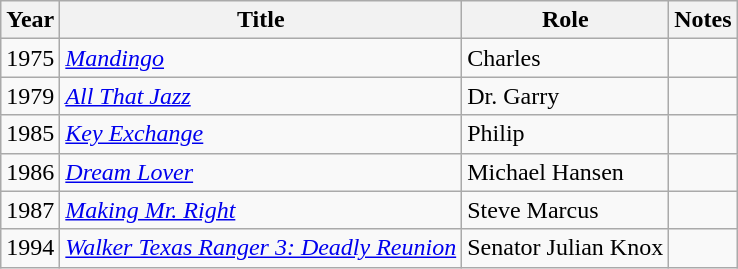<table class="wikitable" style="font-size: 100%;">
<tr>
<th>Year</th>
<th>Title</th>
<th>Role</th>
<th>Notes</th>
</tr>
<tr>
<td>1975</td>
<td><em><a href='#'>Mandingo</a></em></td>
<td>Charles</td>
<td></td>
</tr>
<tr>
<td>1979</td>
<td><em><a href='#'>All That Jazz</a></em></td>
<td>Dr. Garry</td>
<td></td>
</tr>
<tr>
<td>1985</td>
<td><em><a href='#'>Key Exchange</a></em></td>
<td>Philip</td>
<td></td>
</tr>
<tr>
<td>1986</td>
<td><em><a href='#'>Dream Lover</a></em></td>
<td>Michael Hansen</td>
<td></td>
</tr>
<tr>
<td>1987</td>
<td><em><a href='#'>Making Mr. Right</a></em></td>
<td>Steve Marcus</td>
<td></td>
</tr>
<tr>
<td>1994</td>
<td><em><a href='#'>Walker Texas Ranger 3: Deadly Reunion</a></em></td>
<td>Senator Julian Knox</td>
<td></td>
</tr>
</table>
